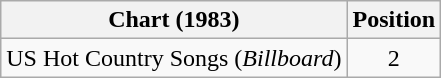<table class="wikitable">
<tr>
<th>Chart (1983)</th>
<th>Position</th>
</tr>
<tr>
<td>US Hot Country Songs (<em>Billboard</em>)</td>
<td align="center">2</td>
</tr>
</table>
